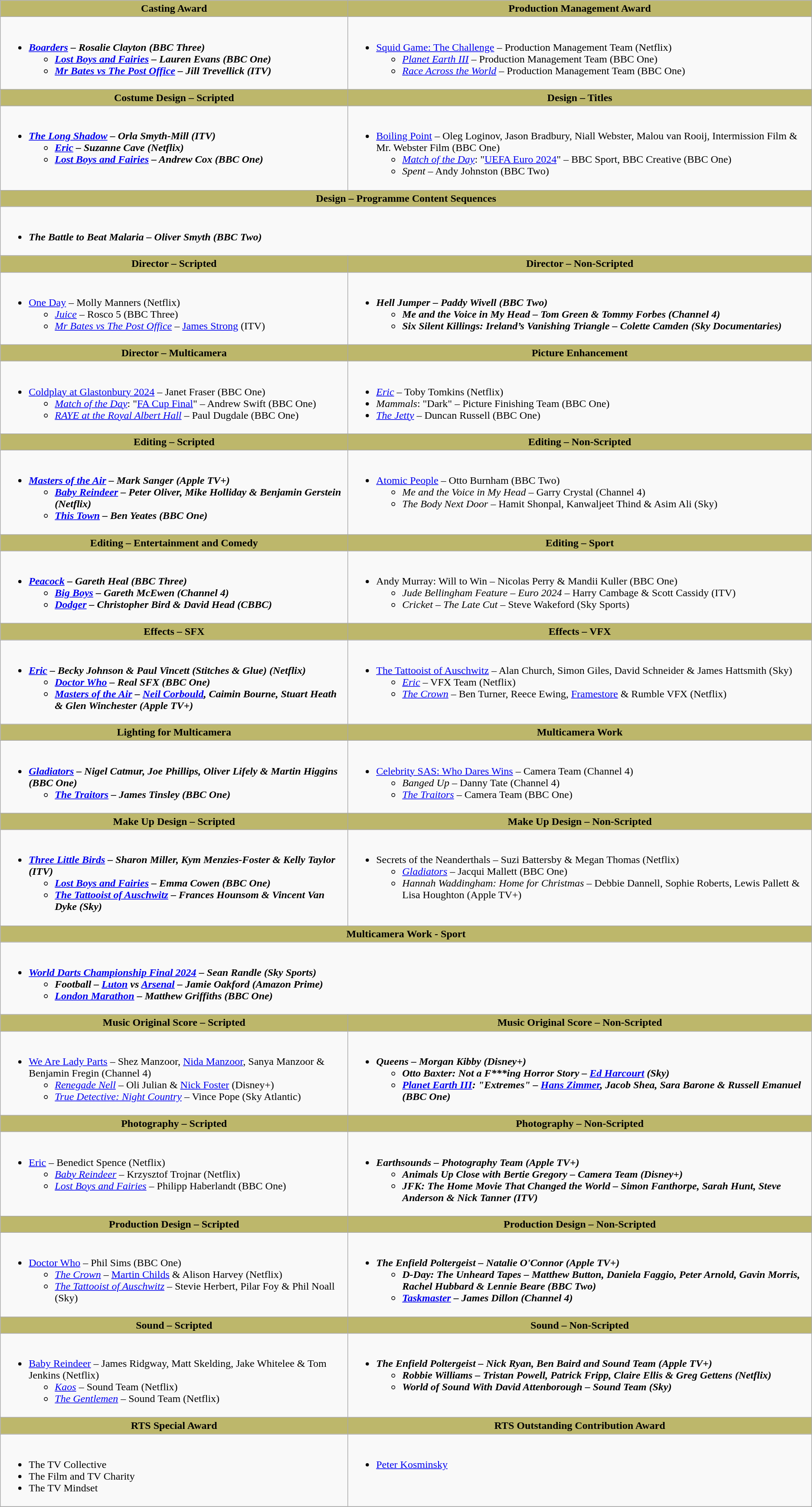<table class=wikitable>
<tr>
<th style="background:#BDB76B;" width:50%">Casting Award</th>
<th style="background:#BDB76B;" width:50%">Production Management Award</th>
</tr>
<tr>
<td valign="top"><br><ul><li><strong><em><a href='#'>Boarders</a><em> – Rosalie Clayton (BBC Three)<strong><ul><li></em><a href='#'>Lost Boys and Fairies</a><em> – Lauren Evans (BBC One)</li><li></em><a href='#'>Mr Bates vs The Post Office</a><em> – Jill Trevellick (ITV)</li></ul></li></ul></td>
<td valign="top"><br><ul><li></em></strong><a href='#'>Squid Game: The Challenge</a></em> – Production Management Team (Netflix)</strong><ul><li><em><a href='#'>Planet Earth III</a></em> – Production Management Team (BBC One)</li><li><em><a href='#'>Race Across the World</a></em> – Production Management Team (BBC One)</li></ul></li></ul></td>
</tr>
<tr>
<th style="background:#BDB76B;" width:50%">Costume Design – Scripted</th>
<th style="background:#BDB76B;" width:50%">Design – Titles</th>
</tr>
<tr>
<td valign="top"><br><ul><li><strong><em><a href='#'>The Long Shadow</a><em> – Orla Smyth-Mill (ITV)<strong><ul><li></em><a href='#'>Eric</a><em> – Suzanne Cave (Netflix)</li><li></em><a href='#'>Lost Boys and Fairies</a><em> – Andrew Cox (BBC One)</li></ul></li></ul></td>
<td valign="top"><br><ul><li></em></strong><a href='#'>Boiling Point</a></em> – Oleg Loginov, Jason Bradbury, Niall Webster, Malou van Rooij, Intermission Film & Mr. Webster Film (BBC One)</strong><ul><li><em><a href='#'>Match of the Day</a></em>: "<a href='#'>UEFA Euro 2024</a>" – BBC Sport, BBC Creative (BBC One)</li><li><em>Spent</em> – Andy Johnston (BBC Two)</li></ul></li></ul></td>
</tr>
<tr>
<th colspan="2" style="background:#BDB76B;" width:50%">Design – Programme Content Sequences</th>
</tr>
<tr>
<td colspan="2" valign="top"><br><ul><li><strong><em>The Battle to Beat Malaria<em> – Oliver Smyth (BBC Two)<strong></li></ul></td>
</tr>
<tr>
<th style="background:#BDB76B;" width:50%">Director – Scripted</th>
<th style="background:#BDB76B;" width:50%">Director – Non-Scripted</th>
</tr>
<tr>
<td valign="top"><br><ul><li></em></strong><a href='#'>One Day</a></em> – Molly Manners (Netflix)</strong><ul><li><em><a href='#'>Juice</a></em> – Rosco 5 (BBC Three)</li><li><em><a href='#'>Mr Bates vs The Post Office</a></em> – <a href='#'>James Strong</a> (ITV)</li></ul></li></ul></td>
<td valign="top"><br><ul><li><strong><em>Hell Jumper<em> – Paddy Wivell (BBC Two)<strong><ul><li></em>Me and the Voice in My Head<em> – Tom Green & Tommy Forbes (Channel 4)</li><li></em>Six Silent Killings: Ireland’s Vanishing Triangle<em> – Colette Camden (Sky Documentaries)</li></ul></li></ul></td>
</tr>
<tr>
<th style="background:#BDB76B;" width:50%">Director – Multicamera</th>
<th style="background:#BDB76B;" width:50%">Picture Enhancement</th>
</tr>
<tr>
<td valign="top"><br><ul><li></em></strong><a href='#'>Coldplay at Glastonbury 2024</a></em> – Janet Fraser (BBC One)</strong><ul><li><em><a href='#'>Match of the Day</a></em>: "<a href='#'>FA Cup Final</a>" – Andrew Swift (BBC One)</li><li><em><a href='#'>RAYE at the Royal Albert Hall</a></em> – Paul Dugdale (BBC One)</li></ul></li></ul></td>
<td valign="top"><br><ul><li><em><a href='#'>Eric</a></em> – Toby Tomkins (Netflix)</li><li><em>Mammals</em>: "Dark" – Picture Finishing Team (BBC One)</li><li><em><a href='#'>The Jetty</a></em> – Duncan Russell (BBC One)</li></ul></td>
</tr>
<tr>
<th style="background:#BDB76B;" width:50%">Editing – Scripted</th>
<th style="background:#BDB76B;" width:50%">Editing – Non-Scripted</th>
</tr>
<tr>
<td valign="top"><br><ul><li><strong><em><a href='#'>Masters of the Air</a><em> – Mark Sanger (Apple TV+)<strong><ul><li></em><a href='#'>Baby Reindeer</a><em> – Peter Oliver, Mike Holliday & Benjamin Gerstein (Netflix)</li><li></em><a href='#'>This Town</a><em> – Ben Yeates (BBC One)</li></ul></li></ul></td>
<td valign="top"><br><ul><li></em></strong><a href='#'>Atomic People</a></em> – Otto Burnham (BBC Two)</strong><ul><li><em>Me and the Voice in My Head</em> – Garry Crystal (Channel 4)</li><li><em>The Body Next Door</em> – Hamit Shonpal, Kanwaljeet Thind & Asim Ali (Sky)</li></ul></li></ul></td>
</tr>
<tr>
<th style="background:#BDB76B;" width:50%">Editing – Entertainment and Comedy</th>
<th style="background:#BDB76B;" width:50%">Editing – Sport</th>
</tr>
<tr>
<td valign="top"><br><ul><li><strong><em><a href='#'>Peacock</a><em> – Gareth Heal (BBC Three)<strong><ul><li></em><a href='#'>Big Boys</a><em> – Gareth McEwen (Channel 4)</li><li></em><a href='#'>Dodger</a><em> – Christopher Bird & David Head (CBBC)</li></ul></li></ul></td>
<td valign="top"><br><ul><li></em></strong>Andy Murray: Will to Win</em> – Nicolas Perry & Mandii Kuller (BBC One)</strong><ul><li><em>Jude Bellingham Feature – Euro 2024</em> – Harry Cambage & Scott Cassidy (ITV)</li><li><em>Cricket – The Late Cut</em> – Steve Wakeford (Sky Sports)</li></ul></li></ul></td>
</tr>
<tr>
<th style="background:#BDB76B;" width:50%">Effects – SFX</th>
<th style="background:#BDB76B;" width:50%">Effects – VFX</th>
</tr>
<tr>
<td valign="top"><br><ul><li><strong><em><a href='#'>Eric</a><em> – Becky Johnson & Paul Vincett (Stitches & Glue) (Netflix)<strong><ul><li></em><a href='#'>Doctor Who</a><em> – Real SFX (BBC One)</li><li></em><a href='#'>Masters of the Air</a><em> – <a href='#'>Neil Corbould</a>, Caimin Bourne, Stuart Heath & Glen Winchester (Apple TV+)</li></ul></li></ul></td>
<td valign="top"><br><ul><li></em></strong><a href='#'>The Tattooist of Auschwitz</a></em> – Alan Church, Simon Giles, David Schneider & James Hattsmith (Sky)</strong><ul><li><em><a href='#'>Eric</a></em> – VFX Team (Netflix)</li><li><em><a href='#'>The Crown</a></em> – Ben Turner, Reece Ewing, <a href='#'>Framestore</a> & Rumble VFX (Netflix)</li></ul></li></ul></td>
</tr>
<tr>
<th style="background:#BDB76B;" width:50%">Lighting for Multicamera</th>
<th style="background:#BDB76B;" width:50%">Multicamera Work</th>
</tr>
<tr>
<td valign="top"><br><ul><li><strong><em><a href='#'>Gladiators</a><em> – Nigel Catmur, Joe Phillips, Oliver Lifely & Martin Higgins (BBC One)<strong><ul><li></em><a href='#'>The Traitors</a><em> – James Tinsley (BBC One)</li></ul></li></ul></td>
<td valign="top"><br><ul><li></em></strong><a href='#'>Celebrity SAS: Who Dares Wins</a></em> – Camera Team (Channel 4)</strong><ul><li><em>Banged Up</em> – Danny Tate (Channel 4)</li><li><em><a href='#'>The Traitors</a></em> – Camera Team (BBC One)</li></ul></li></ul></td>
</tr>
<tr>
<th style="background:#BDB76B;" width:50%">Make Up Design – Scripted</th>
<th style="background:#BDB76B;" width:50%">Make Up Design – Non-Scripted</th>
</tr>
<tr>
<td valign="top"><br><ul><li><strong><em><a href='#'>Three Little Birds</a><em> – Sharon Miller, Kym Menzies-Foster & Kelly Taylor (ITV)<strong><ul><li></em><a href='#'>Lost Boys and Fairies</a><em> – Emma Cowen (BBC One)</li><li></em><a href='#'>The Tattooist of Auschwitz</a><em> – Frances Hounsom & Vincent Van Dyke (Sky)</li></ul></li></ul></td>
<td valign="top"><br><ul><li></em></strong>Secrets of the Neanderthals</em> – Suzi Battersby & Megan Thomas (Netflix)</strong><ul><li><em><a href='#'>Gladiators</a></em> – Jacqui Mallett (BBC One)</li><li><em>Hannah Waddingham: Home for Christmas</em> – Debbie Dannell, Sophie Roberts, Lewis Pallett & Lisa Houghton (Apple TV+)</li></ul></li></ul></td>
</tr>
<tr>
<th colspan="2" style="background:#BDB76B;" width:50%">Multicamera Work - Sport</th>
</tr>
<tr>
<td colspan="2" valign="top"><br><ul><li><strong><em><a href='#'>World Darts Championship Final 2024</a><em> – Sean Randle (Sky Sports)<strong><ul><li></em>Football – <a href='#'>Luton</a> vs <a href='#'>Arsenal</a><em> – Jamie Oakford (Amazon Prime)</li><li></em><a href='#'>London Marathon</a><em> – Matthew Griffiths (BBC One)</li></ul></li></ul></td>
</tr>
<tr>
<th style="background:#BDB76B;" width:50%">Music Original Score – Scripted</th>
<th style="background:#BDB76B;" width:50%">Music Original Score – Non-Scripted</th>
</tr>
<tr>
<td valign="top"><br><ul><li></em></strong><a href='#'>We Are Lady Parts</a></em> – Shez Manzoor, <a href='#'>Nida Manzoor</a>, Sanya Manzoor & Benjamin Fregin (Channel 4)</strong><ul><li><em><a href='#'>Renegade Nell</a></em> – Oli Julian & <a href='#'>Nick Foster</a> (Disney+)</li><li><em><a href='#'>True Detective: Night Country</a></em> – Vince Pope (Sky Atlantic)</li></ul></li></ul></td>
<td valign="top"><br><ul><li><strong><em>Queens<em> – Morgan Kibby (Disney+)<strong><ul><li></em>Otto Baxter: Not a F***ing Horror Story<em> – <a href='#'>Ed Harcourt</a> (Sky)</li><li></em><a href='#'>Planet Earth III</a><em>: "Extremes" – <a href='#'>Hans Zimmer</a>, Jacob Shea, Sara Barone & Russell Emanuel (BBC One)</li></ul></li></ul></td>
</tr>
<tr>
<th style="background:#BDB76B;" width:50%">Photography – Scripted</th>
<th style="background:#BDB76B;" width:50%">Photography – Non-Scripted</th>
</tr>
<tr>
<td valign="top"><br><ul><li></em></strong><a href='#'>Eric</a></em> – Benedict Spence (Netflix)</strong><ul><li><em><a href='#'>Baby Reindeer</a></em> – Krzysztof Trojnar (Netflix)</li><li><em><a href='#'>Lost Boys and Fairies</a></em> – Philipp Haberlandt (BBC One)</li></ul></li></ul></td>
<td valign="top"><br><ul><li><strong><em>Earthsounds<em> – Photography Team (Apple TV+)<strong><ul><li></em>Animals Up Close with Bertie Gregory<em> – Camera Team (Disney+)</li><li></em>JFK: The Home Movie That Changed the World<em> – Simon Fanthorpe, Sarah Hunt, Steve Anderson & Nick Tanner (ITV)</li></ul></li></ul></td>
</tr>
<tr>
<th style="background:#BDB76B;" width:50%">Production Design – Scripted</th>
<th style="background:#BDB76B;" width:50%">Production Design – Non-Scripted</th>
</tr>
<tr>
<td valign="top"><br><ul><li></em></strong><a href='#'>Doctor Who</a></em> – Phil Sims (BBC One)</strong><ul><li><em><a href='#'>The Crown</a></em> – <a href='#'>Martin Childs</a> & Alison Harvey (Netflix)</li><li><em><a href='#'>The Tattooist of Auschwitz</a></em> – Stevie Herbert, Pilar Foy & Phil Noall (Sky)</li></ul></li></ul></td>
<td valign="top"><br><ul><li><strong><em>The Enfield Poltergeist<em> – Natalie O'Connor (Apple TV+)<strong><ul><li></em>D-Day: The Unheard Tapes<em> – Matthew Button, Daniela Faggio, Peter Arnold, Gavin Morris, Rachel Hubbard & Lennie Beare (BBC Two)</li><li></em><a href='#'>Taskmaster</a><em> – James Dillon (Channel 4)</li></ul></li></ul></td>
</tr>
<tr>
<th style="background:#BDB76B;" width:50%">Sound – Scripted</th>
<th style="background:#BDB76B;" width:50%">Sound – Non-Scripted</th>
</tr>
<tr>
<td valign="top"><br><ul><li></em></strong><a href='#'>Baby Reindeer</a></em> – James Ridgway, Matt Skelding, Jake Whitelee & Tom Jenkins (Netflix)</strong><ul><li><em><a href='#'>Kaos</a></em> – Sound Team (Netflix)</li><li><em><a href='#'>The Gentlemen</a></em> – Sound Team (Netflix)</li></ul></li></ul></td>
<td valign="top"><br><ul><li><strong><em>The Enfield Poltergeist<em> – Nick Ryan, Ben Baird and Sound Team (Apple TV+)<strong><ul><li></em>Robbie Williams<em> – Tristan Powell, Patrick Fripp, Claire Ellis & Greg Gettens (Netflix)</li><li></em>World of Sound With David Attenborough<em> – Sound Team (Sky)</li></ul></li></ul></td>
</tr>
<tr>
<th style="background:#BDB76B;" width:50%">RTS Special Award</th>
<th style="background:#BDB76B;" width:50%">RTS Outstanding Contribution Award</th>
</tr>
<tr>
<td valign="top"><br><ul><li></strong>The TV Collective<strong></li><li></strong>The Film and TV Charity<strong></li><li></strong>The TV Mindset<strong></li></ul></td>
<td valign="top"><br><ul><li></strong><a href='#'>Peter Kosminsky</a><strong></li></ul></td>
</tr>
<tr>
</tr>
</table>
